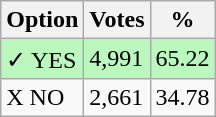<table class="wikitable">
<tr>
<th>Option</th>
<th>Votes</th>
<th>%</th>
</tr>
<tr>
<td style=background:#bbf8be>✓ YES</td>
<td style=background:#bbf8be>4,991</td>
<td style=background:#bbf8be>65.22</td>
</tr>
<tr>
<td>X NO</td>
<td>2,661</td>
<td>34.78</td>
</tr>
</table>
